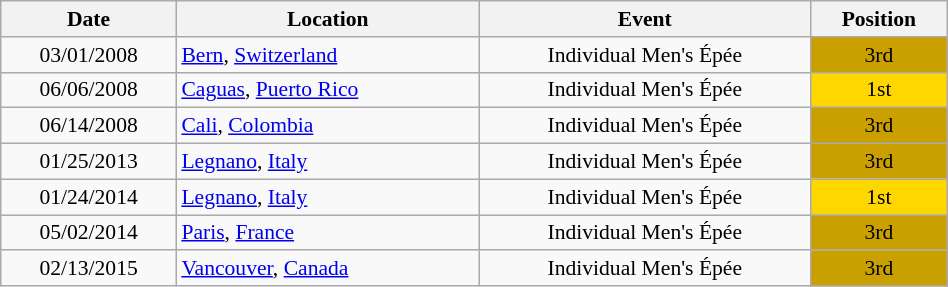<table class="wikitable" width="50%" style="font-size:90%; text-align:center;">
<tr>
<th>Date</th>
<th>Location</th>
<th>Event</th>
<th>Position</th>
</tr>
<tr>
<td>03/01/2008</td>
<td rowspan="1" align="left"> <a href='#'>Bern</a>, <a href='#'>Switzerland</a></td>
<td>Individual Men's Épée</td>
<td bgcolor="caramel">3rd</td>
</tr>
<tr>
<td>06/06/2008</td>
<td rowspan="1" align="left"> <a href='#'>Caguas</a>, <a href='#'>Puerto Rico</a></td>
<td>Individual Men's Épée</td>
<td bgcolor="gold">1st</td>
</tr>
<tr>
<td>06/14/2008</td>
<td rowspan="1" align="left"> <a href='#'>Cali</a>, <a href='#'>Colombia</a></td>
<td>Individual Men's Épée</td>
<td bgcolor="caramel">3rd</td>
</tr>
<tr>
<td>01/25/2013</td>
<td rowspan="1" align="left"> <a href='#'>Legnano</a>, <a href='#'>Italy</a></td>
<td>Individual Men's Épée</td>
<td bgcolor="caramel">3rd</td>
</tr>
<tr>
<td>01/24/2014</td>
<td rowspan="1" align="left"> <a href='#'>Legnano</a>, <a href='#'>Italy</a></td>
<td>Individual Men's Épée</td>
<td bgcolor="gold">1st</td>
</tr>
<tr>
<td>05/02/2014</td>
<td rowspan="1" align="left"> <a href='#'>Paris</a>, <a href='#'>France</a></td>
<td>Individual Men's Épée</td>
<td bgcolor="caramel">3rd</td>
</tr>
<tr>
<td>02/13/2015</td>
<td rowspan="1" align="left"> <a href='#'>Vancouver</a>, <a href='#'>Canada</a></td>
<td>Individual Men's Épée</td>
<td bgcolor="caramel">3rd</td>
</tr>
</table>
